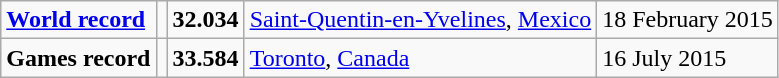<table class="wikitable">
<tr>
<td><a href='#'><strong>World record</strong></a></td>
<td></td>
<td><strong>32.034</strong></td>
<td><a href='#'>Saint-Quentin-en-Yvelines</a>, <a href='#'>Mexico</a></td>
<td>18 February 2015</td>
</tr>
<tr>
<td><strong>Games record</strong></td>
<td></td>
<td><strong>33.584</strong></td>
<td><a href='#'>Toronto</a>, <a href='#'>Canada</a></td>
<td>16 July 2015</td>
</tr>
</table>
